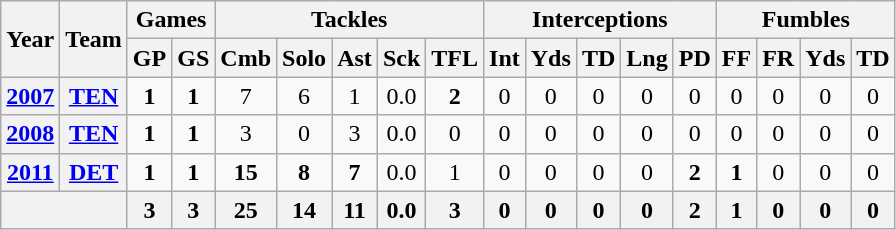<table class="wikitable" style="text-align:center">
<tr>
<th rowspan="2">Year</th>
<th rowspan="2">Team</th>
<th colspan="2">Games</th>
<th colspan="5">Tackles</th>
<th colspan="5">Interceptions</th>
<th colspan="4">Fumbles</th>
</tr>
<tr>
<th>GP</th>
<th>GS</th>
<th>Cmb</th>
<th>Solo</th>
<th>Ast</th>
<th>Sck</th>
<th>TFL</th>
<th>Int</th>
<th>Yds</th>
<th>TD</th>
<th>Lng</th>
<th>PD</th>
<th>FF</th>
<th>FR</th>
<th>Yds</th>
<th>TD</th>
</tr>
<tr>
<th><a href='#'>2007</a></th>
<th><a href='#'>TEN</a></th>
<td><strong>1</strong></td>
<td><strong>1</strong></td>
<td>7</td>
<td>6</td>
<td>1</td>
<td>0.0</td>
<td><strong>2</strong></td>
<td>0</td>
<td>0</td>
<td>0</td>
<td>0</td>
<td>0</td>
<td>0</td>
<td>0</td>
<td>0</td>
<td>0</td>
</tr>
<tr>
<th><a href='#'>2008</a></th>
<th><a href='#'>TEN</a></th>
<td><strong>1</strong></td>
<td><strong>1</strong></td>
<td>3</td>
<td>0</td>
<td>3</td>
<td>0.0</td>
<td>0</td>
<td>0</td>
<td>0</td>
<td>0</td>
<td>0</td>
<td>0</td>
<td>0</td>
<td>0</td>
<td>0</td>
<td>0</td>
</tr>
<tr>
<th><a href='#'>2011</a></th>
<th><a href='#'>DET</a></th>
<td><strong>1</strong></td>
<td><strong>1</strong></td>
<td><strong>15</strong></td>
<td><strong>8</strong></td>
<td><strong>7</strong></td>
<td>0.0</td>
<td>1</td>
<td>0</td>
<td>0</td>
<td>0</td>
<td>0</td>
<td><strong>2</strong></td>
<td><strong>1</strong></td>
<td>0</td>
<td>0</td>
<td>0</td>
</tr>
<tr>
<th colspan="2"></th>
<th>3</th>
<th>3</th>
<th>25</th>
<th>14</th>
<th>11</th>
<th>0.0</th>
<th>3</th>
<th>0</th>
<th>0</th>
<th>0</th>
<th>0</th>
<th>2</th>
<th>1</th>
<th>0</th>
<th>0</th>
<th>0</th>
</tr>
</table>
